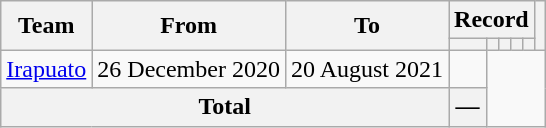<table class=wikitable style="text-align:center">
<tr>
<th rowspan=2>Team</th>
<th rowspan=2>From</th>
<th rowspan=2>To</th>
<th colspan=5>Record</th>
<th rowspan=2></th>
</tr>
<tr>
<th></th>
<th></th>
<th></th>
<th></th>
<th></th>
</tr>
<tr>
<td align=left><a href='#'>Irapuato</a></td>
<td align=left>26 December 2020</td>
<td align=left>20 August 2021<br></td>
<td></td>
</tr>
<tr>
<th colspan=3>Total<br></th>
<th>—</th>
</tr>
</table>
